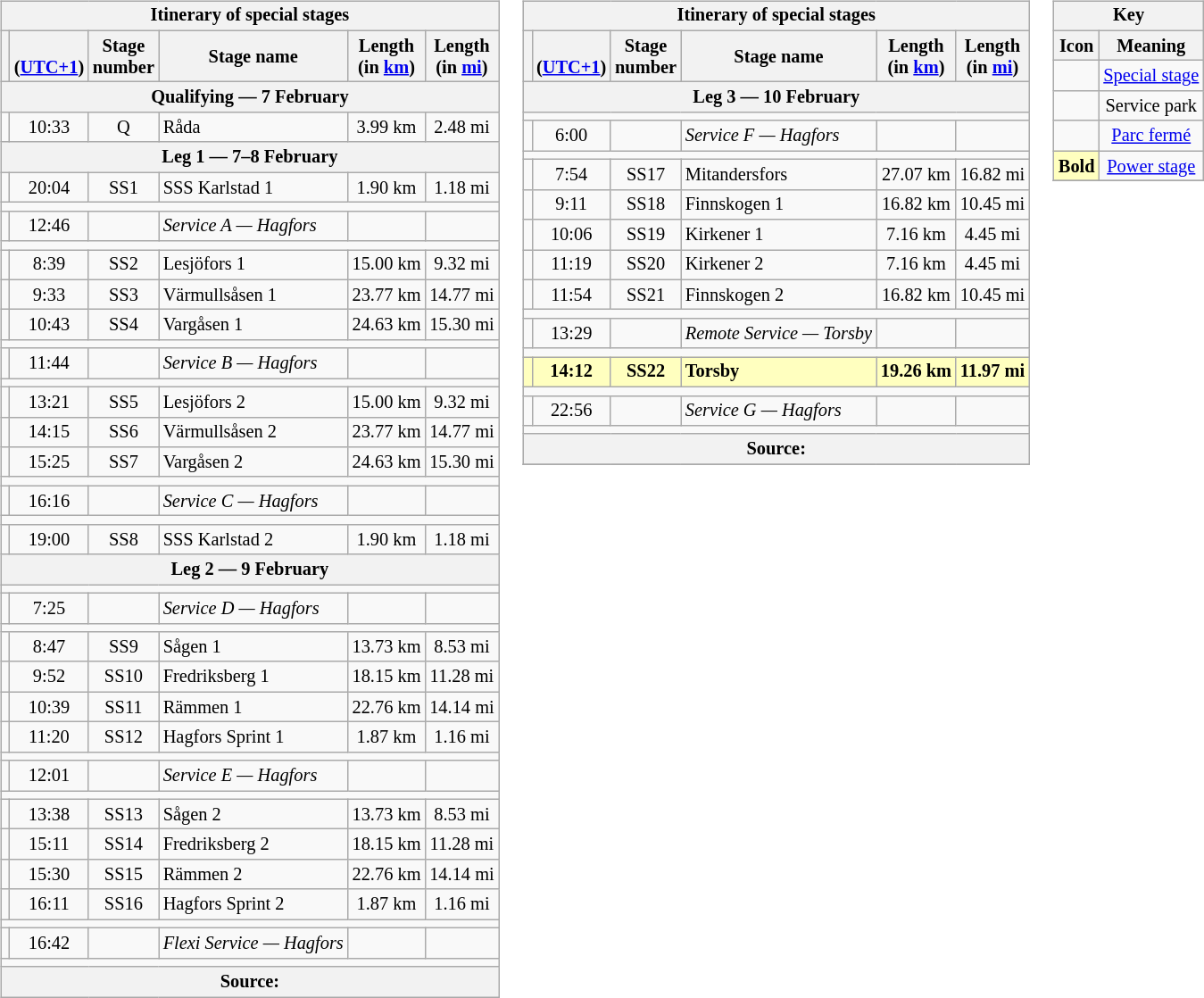<table>
<tr>
<td><br><table class="wikitable" style="text-align:center; font-size:85%">
<tr>
<th colspan="6">Itinerary of special stages</th>
</tr>
<tr>
<th></th>
<th><br>(<a href='#'>UTC+1</a>)</th>
<th>Stage<br>number</th>
<th>Stage name</th>
<th>Length<br>(in <a href='#'>km</a>)</th>
<th>Length<br>(in <a href='#'>mi</a>)</th>
</tr>
<tr>
<th colspan="6">Qualifying — 7 February</th>
</tr>
<tr>
<td></td>
<td>10:33</td>
<td align="center">Q</td>
<td align="left">Råda</td>
<td>3.99 km</td>
<td>2.48 mi</td>
</tr>
<tr>
<th colspan="6">Leg 1 — 7–8 February</th>
</tr>
<tr>
<td align="center"></td>
<td>20:04</td>
<td align="center">SS1</td>
<td align="left">SSS Karlstad 1</td>
<td>1.90 km</td>
<td>1.18 mi</td>
</tr>
<tr>
<td colspan="6"></td>
</tr>
<tr>
<td align="center"></td>
<td>12:46</td>
<td></td>
<td align="left"><em>Service A — Hagfors</em></td>
<td></td>
<td></td>
</tr>
<tr>
<td colspan="6"></td>
</tr>
<tr>
<td align="center"></td>
<td>8:39</td>
<td align="center">SS2</td>
<td align="left">Lesjöfors 1</td>
<td>15.00 km</td>
<td>9.32 mi</td>
</tr>
<tr>
<td align="center"></td>
<td>9:33</td>
<td align="center">SS3</td>
<td align="left">Värmullsåsen 1</td>
<td>23.77 km</td>
<td>14.77 mi</td>
</tr>
<tr>
<td align="center"></td>
<td>10:43</td>
<td align="center">SS4</td>
<td align="left">Vargåsen 1</td>
<td>24.63 km</td>
<td>15.30 mi</td>
</tr>
<tr>
<td colspan="6"></td>
</tr>
<tr>
<td align="center"></td>
<td>11:44</td>
<td></td>
<td align="left"><em>Service B — Hagfors</em></td>
<td></td>
<td></td>
</tr>
<tr>
<td colspan="6"></td>
</tr>
<tr>
<td align="center"></td>
<td>13:21</td>
<td align="center">SS5</td>
<td align="left">Lesjöfors 2</td>
<td>15.00 km</td>
<td>9.32 mi</td>
</tr>
<tr>
<td align="center"></td>
<td>14:15</td>
<td align="center">SS6</td>
<td align="left">Värmullsåsen 2</td>
<td>23.77 km</td>
<td>14.77 mi</td>
</tr>
<tr>
<td align="center"></td>
<td>15:25</td>
<td align="center">SS7</td>
<td align="left">Vargåsen 2</td>
<td>24.63 km</td>
<td>15.30 mi</td>
</tr>
<tr>
<td colspan="6"></td>
</tr>
<tr>
<td align="center"></td>
<td>16:16</td>
<td></td>
<td align="left"><em>Service C — Hagfors</em></td>
<td></td>
<td></td>
</tr>
<tr>
<td colspan="6"></td>
</tr>
<tr>
<td align="center"></td>
<td>19:00</td>
<td align="center">SS8</td>
<td align="left">SSS Karlstad 2</td>
<td>1.90 km</td>
<td>1.18 mi</td>
</tr>
<tr>
<th colspan="6">Leg 2 — 9 February</th>
</tr>
<tr>
<td colspan="6"></td>
</tr>
<tr>
<td align="center"></td>
<td>7:25</td>
<td></td>
<td align="left"><em>Service D — Hagfors</em></td>
<td></td>
<td></td>
</tr>
<tr>
<td colspan="6"></td>
</tr>
<tr>
<td align="center"></td>
<td>8:47</td>
<td align="center">SS9</td>
<td align="left">Sågen 1</td>
<td>13.73 km</td>
<td>8.53 mi</td>
</tr>
<tr>
<td align="center"></td>
<td>9:52</td>
<td align="center">SS10</td>
<td align="left">Fredriksberg 1</td>
<td>18.15 km</td>
<td>11.28 mi</td>
</tr>
<tr>
<td align="center"></td>
<td>10:39</td>
<td align="center">SS11</td>
<td align="left">Rämmen 1</td>
<td>22.76 km</td>
<td>14.14 mi</td>
</tr>
<tr>
<td align="center"></td>
<td>11:20</td>
<td align="center">SS12</td>
<td align="left">Hagfors Sprint 1</td>
<td>1.87 km</td>
<td>1.16 mi</td>
</tr>
<tr>
<td colspan="6"></td>
</tr>
<tr>
<td align="center"></td>
<td>12:01</td>
<td></td>
<td align="left"><em>Service E — Hagfors</em></td>
<td></td>
<td></td>
</tr>
<tr>
<td colspan="6"></td>
</tr>
<tr>
<td align="center"></td>
<td>13:38</td>
<td align="center">SS13</td>
<td align="left">Sågen 2</td>
<td>13.73 km</td>
<td>8.53 mi</td>
</tr>
<tr>
<td align="center"></td>
<td>15:11</td>
<td align="center">SS14</td>
<td align="left">Fredriksberg 2</td>
<td>18.15 km</td>
<td>11.28 mi</td>
</tr>
<tr>
<td align="center"></td>
<td>15:30</td>
<td align="center">SS15</td>
<td align="left">Rämmen 2</td>
<td>22.76 km</td>
<td>14.14 mi</td>
</tr>
<tr>
<td align="center"></td>
<td>16:11</td>
<td align="center">SS16</td>
<td align="left">Hagfors Sprint 2</td>
<td>1.87 km</td>
<td>1.16 mi</td>
</tr>
<tr>
<td colspan="6"></td>
</tr>
<tr>
<td align="center"></td>
<td>16:42</td>
<td></td>
<td align="left"><em>Flexi Service — Hagfors</em></td>
<td></td>
<td></td>
</tr>
<tr>
<td colspan="6"></td>
</tr>
<tr>
<th colspan="6">Source:</th>
</tr>
</table>
</td>
<td valign="top"><br><table class="wikitable" style="text-align:center; font-size:85%">
<tr>
<th colspan="6">Itinerary of special stages</th>
</tr>
<tr>
<th></th>
<th><br>(<a href='#'>UTC+1</a>)</th>
<th>Stage<br>number</th>
<th>Stage name</th>
<th>Length<br>(in <a href='#'>km</a>)</th>
<th>Length<br>(in <a href='#'>mi</a>)</th>
</tr>
<tr>
<th colspan="6">Leg 3 — 10 February</th>
</tr>
<tr>
<td colspan="6"></td>
</tr>
<tr>
<td align="center"></td>
<td>6:00</td>
<td></td>
<td align="left"><em>Service F — Hagfors</em></td>
<td></td>
<td></td>
</tr>
<tr>
<td colspan="6"></td>
</tr>
<tr>
<td align="center"></td>
<td>7:54</td>
<td align="center">SS17</td>
<td align="left">Mitandersfors</td>
<td>27.07 km</td>
<td>16.82 mi</td>
</tr>
<tr>
<td align="center"></td>
<td>9:11</td>
<td align="center">SS18</td>
<td align="left">Finnskogen 1</td>
<td>16.82 km</td>
<td>10.45 mi</td>
</tr>
<tr>
<td align="center"></td>
<td>10:06</td>
<td align="center">SS19</td>
<td align="left">Kirkener 1</td>
<td>7.16 km</td>
<td>4.45 mi</td>
</tr>
<tr>
<td align="center"></td>
<td>11:19</td>
<td align="center">SS20</td>
<td align="left">Kirkener 2</td>
<td>7.16 km</td>
<td>4.45 mi</td>
</tr>
<tr>
<td align="center"></td>
<td>11:54</td>
<td align="center">SS21</td>
<td align="left">Finnskogen 2</td>
<td>16.82 km</td>
<td>10.45 mi</td>
</tr>
<tr>
<td colspan="6"></td>
</tr>
<tr>
<td align="center"></td>
<td>13:29</td>
<td></td>
<td align="left"><em>Remote Service — Torsby</em></td>
<td></td>
<td></td>
</tr>
<tr>
<td colspan="6"></td>
</tr>
<tr>
<td align="center" style="background:#ffffbf;"></td>
<td style="background:#ffffbf;"><strong>14:12</strong></td>
<td align="center" style="background:#ffffbf;"><strong>SS22</strong></td>
<td align="left" style="background:#ffffbf;"><strong>Torsby</strong></td>
<td style="background:#ffffbf;"><strong>19.26 km</strong></td>
<td style="background:#ffffbf;"><strong>11.97 mi</strong></td>
</tr>
<tr>
<td colspan="6"></td>
</tr>
<tr>
<td align="center"></td>
<td>22:56</td>
<td></td>
<td align="left"><em>Service G — Hagfors</em></td>
<td></td>
<td></td>
</tr>
<tr>
<td colspan="6"></td>
</tr>
<tr>
<th colspan="6">Source:</th>
</tr>
<tr>
</tr>
</table>
</td>
<td valign="top"><br><table class="wikitable" style="text-align:center; font-size:85%">
<tr>
<th colspan="2">Key</th>
</tr>
<tr>
<th>Icon</th>
<th>Meaning</th>
</tr>
<tr>
<td align="center"></td>
<td><a href='#'>Special stage</a></td>
</tr>
<tr>
<td></td>
<td>Service park</td>
</tr>
<tr>
<td></td>
<td><a href='#'>Parc fermé</a></td>
</tr>
<tr>
<td style="background:#ffffbf;"><strong>Bold</strong></td>
<td><a href='#'>Power stage</a></td>
</tr>
<tr>
</tr>
</table>
</td>
</tr>
</table>
